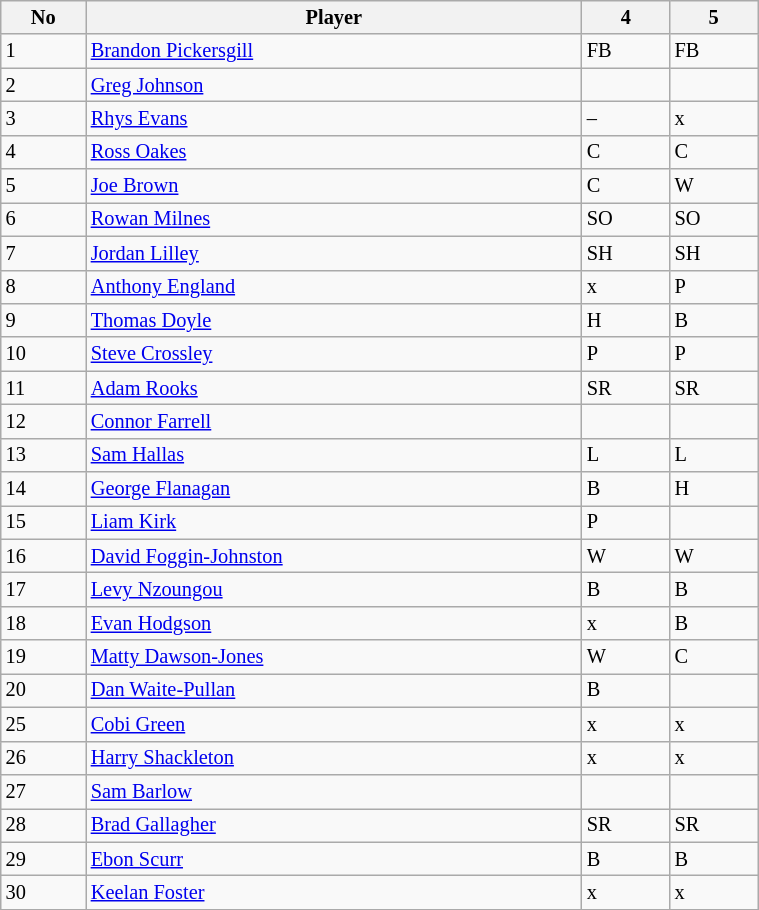<table class="wikitable"  style="font-size:85%; width:40%;">
<tr>
<th>No</th>
<th>Player</th>
<th>4</th>
<th>5</th>
</tr>
<tr>
<td>1</td>
<td><a href='#'>Brandon Pickersgill</a></td>
<td>FB</td>
<td>FB</td>
</tr>
<tr>
<td>2</td>
<td><a href='#'>Greg Johnson</a></td>
<td></td>
<td></td>
</tr>
<tr>
<td>3</td>
<td><a href='#'>Rhys Evans</a></td>
<td colspan="1">–</td>
<td>x</td>
</tr>
<tr>
<td>4</td>
<td><a href='#'>Ross Oakes</a></td>
<td>C</td>
<td>C</td>
</tr>
<tr>
<td>5</td>
<td><a href='#'>Joe Brown</a></td>
<td>C</td>
<td>W</td>
</tr>
<tr>
<td>6</td>
<td><a href='#'>Rowan Milnes</a></td>
<td>SO</td>
<td>SO</td>
</tr>
<tr>
<td>7</td>
<td><a href='#'>Jordan Lilley</a></td>
<td>SH</td>
<td>SH</td>
</tr>
<tr>
<td>8</td>
<td><a href='#'>Anthony England</a></td>
<td>x</td>
<td>P</td>
</tr>
<tr>
<td>9</td>
<td><a href='#'>Thomas Doyle</a></td>
<td>H</td>
<td>B</td>
</tr>
<tr>
<td>10</td>
<td><a href='#'>Steve Crossley</a></td>
<td>P</td>
<td>P</td>
</tr>
<tr>
<td>11</td>
<td><a href='#'>Adam Rooks</a></td>
<td>SR</td>
<td>SR</td>
</tr>
<tr>
<td>12</td>
<td><a href='#'>Connor Farrell</a></td>
<td></td>
<td></td>
</tr>
<tr>
<td>13</td>
<td><a href='#'>Sam Hallas</a></td>
<td>L</td>
<td>L</td>
</tr>
<tr>
<td>14</td>
<td><a href='#'>George Flanagan</a></td>
<td>B</td>
<td>H</td>
</tr>
<tr>
<td>15</td>
<td><a href='#'>Liam Kirk</a></td>
<td>P</td>
<td></td>
</tr>
<tr>
<td>16</td>
<td><a href='#'>David Foggin-Johnston</a></td>
<td>W</td>
<td>W</td>
</tr>
<tr>
<td>17</td>
<td><a href='#'>Levy Nzoungou</a></td>
<td>B</td>
<td>B</td>
</tr>
<tr>
<td>18</td>
<td><a href='#'>Evan Hodgson</a></td>
<td>x</td>
<td>B</td>
</tr>
<tr>
<td>19</td>
<td><a href='#'>Matty Dawson-Jones</a></td>
<td>W</td>
<td>C</td>
</tr>
<tr>
<td>20</td>
<td><a href='#'>Dan Waite-Pullan</a></td>
<td>B</td>
<td></td>
</tr>
<tr>
<td>25</td>
<td><a href='#'>Cobi Green</a></td>
<td>x</td>
<td>x</td>
</tr>
<tr>
<td>26</td>
<td><a href='#'>Harry Shackleton</a></td>
<td>x</td>
<td>x</td>
</tr>
<tr>
<td>27</td>
<td><a href='#'>Sam Barlow</a></td>
<td></td>
<td></td>
</tr>
<tr>
<td>28</td>
<td><a href='#'>Brad Gallagher</a></td>
<td>SR</td>
<td>SR</td>
</tr>
<tr>
<td>29</td>
<td><a href='#'>Ebon Scurr</a></td>
<td>B</td>
<td>B</td>
</tr>
<tr>
<td>30</td>
<td><a href='#'>Keelan Foster</a></td>
<td>x</td>
<td>x</td>
</tr>
<tr>
</tr>
</table>
